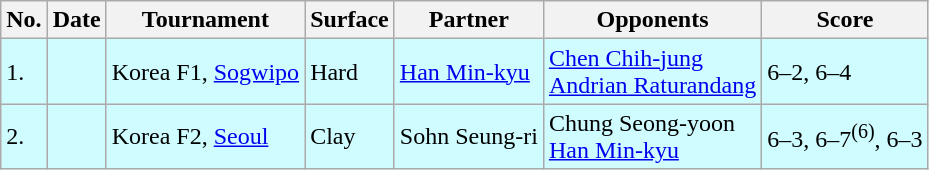<table class="sortable wikitable">
<tr>
<th>No.</th>
<th>Date</th>
<th>Tournament</th>
<th>Surface</th>
<th>Partner</th>
<th>Opponents</th>
<th class="unsortable">Score</th>
</tr>
<tr style="background:#cffcff;">
<td>1.</td>
<td></td>
<td>Korea F1, <a href='#'>Sogwipo</a></td>
<td>Hard</td>
<td> <a href='#'>Han Min-kyu</a></td>
<td> <a href='#'>Chen Chih-jung</a> <br>  <a href='#'>Andrian Raturandang</a></td>
<td>6–2, 6–4</td>
</tr>
<tr style="background:#cffcff;">
<td>2.</td>
<td></td>
<td>Korea F2, <a href='#'>Seoul</a></td>
<td>Clay</td>
<td> Sohn Seung-ri</td>
<td> Chung Seong-yoon <br>  <a href='#'>Han Min-kyu</a></td>
<td>6–3, 6–7<sup>(6)</sup>, 6–3</td>
</tr>
</table>
